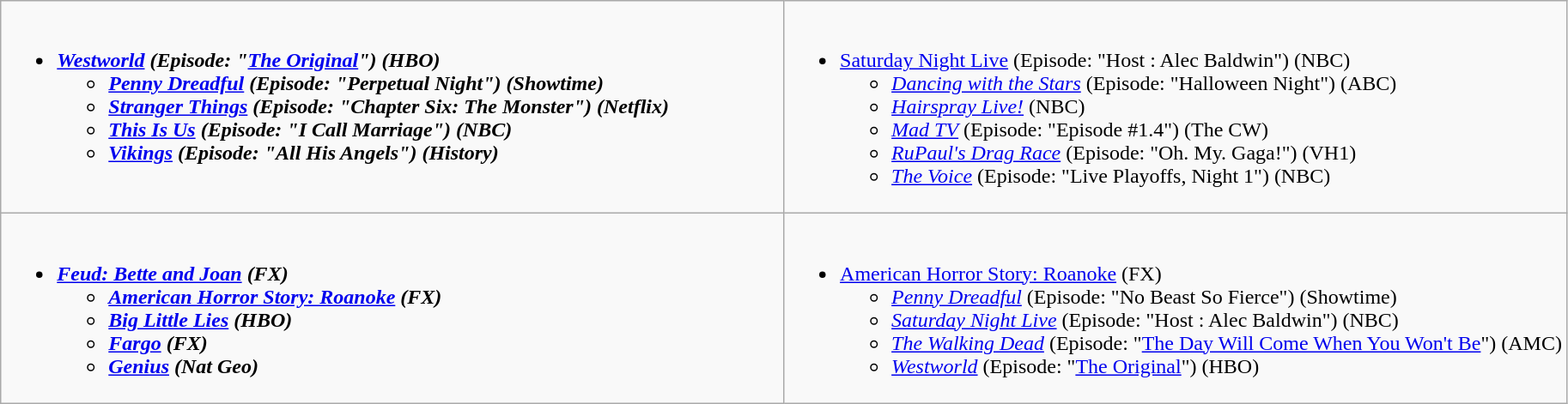<table class="wikitable">
<tr>
<td style="vertical-align:top;" width="50%"><br><ul><li><strong><em><a href='#'>Westworld</a><em> (Episode: "<a href='#'>The Original</a>") (HBO)<strong><ul><li></em><a href='#'>Penny Dreadful</a><em> (Episode: "Perpetual Night") (Showtime)</li><li></em><a href='#'>Stranger Things</a><em> (Episode: "Chapter Six: The Monster") (Netflix)</li><li></em><a href='#'>This Is Us</a><em> (Episode: "I Call Marriage") (NBC)</li><li></em><a href='#'>Vikings</a><em> (Episode: "All His Angels") (History)</li></ul></li></ul></td>
<td style="vertical-align:top;" width="50%"><br><ul><li></em></strong><a href='#'>Saturday Night Live</a></em> (Episode: "Host : Alec Baldwin") (NBC)</strong><ul><li><em><a href='#'>Dancing with the Stars</a></em> (Episode: "Halloween Night") (ABC)</li><li><em><a href='#'>Hairspray Live!</a></em> (NBC)</li><li><em><a href='#'>Mad TV</a></em> (Episode: "Episode #1.4") (The CW)</li><li><em><a href='#'>RuPaul's Drag Race</a></em> (Episode: "Oh. My. Gaga!") (VH1)</li><li><em><a href='#'>The Voice</a></em> (Episode: "Live Playoffs, Night 1") (NBC)</li></ul></li></ul></td>
</tr>
<tr>
<td style="vertical-align:top;" width="50%"><br><ul><li><strong><em><a href='#'>Feud: Bette and Joan</a><em> (FX)<strong><ul><li></em><a href='#'>American Horror Story: Roanoke</a><em> (FX)</li><li></em><a href='#'>Big Little Lies</a><em> (HBO)</li><li></em><a href='#'>Fargo</a><em> (FX)</li><li></em><a href='#'>Genius</a><em> (Nat Geo)</li></ul></li></ul></td>
<td style="vertical-align:top;" width="50%"><br><ul><li></em></strong><a href='#'>American Horror Story: Roanoke</a></em> (FX)</strong><ul><li><em><a href='#'>Penny Dreadful</a></em> (Episode: "No Beast So Fierce") (Showtime)</li><li><em><a href='#'>Saturday Night Live</a></em> (Episode: "Host : Alec Baldwin") (NBC)</li><li><em><a href='#'>The Walking Dead</a></em> (Episode: "<a href='#'>The Day Will Come When You Won't Be</a>") (AMC)</li><li><em><a href='#'>Westworld</a></em> (Episode: "<a href='#'>The Original</a>") (HBO)</li></ul></li></ul></td>
</tr>
</table>
